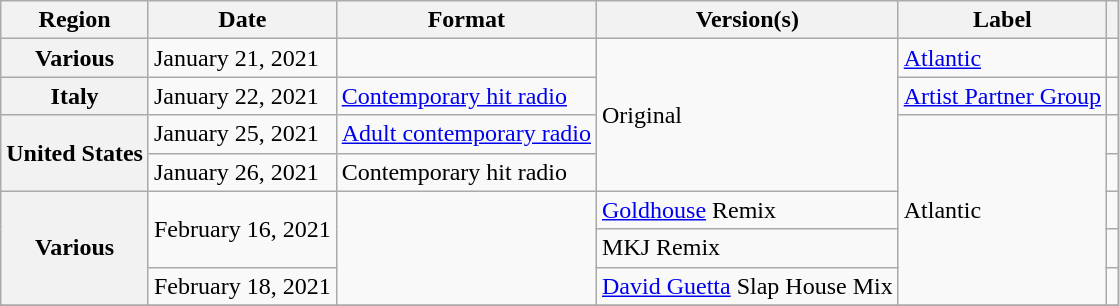<table class="wikitable plainrowheaders">
<tr>
<th scope="col">Region</th>
<th scope="col">Date</th>
<th scope="col">Format</th>
<th scope="col">Version(s)</th>
<th scope="col">Label</th>
<th scope="col"></th>
</tr>
<tr>
<th scope="row">Various</th>
<td>January 21, 2021</td>
<td></td>
<td rowspan="4">Original</td>
<td><a href='#'>Atlantic</a></td>
<td></td>
</tr>
<tr>
<th scope="row">Italy</th>
<td>January 22, 2021</td>
<td><a href='#'>Contemporary hit radio</a></td>
<td><a href='#'>Artist Partner Group</a></td>
<td></td>
</tr>
<tr>
<th rowspan="2" scope="row">United States</th>
<td>January 25, 2021</td>
<td><a href='#'>Adult contemporary radio</a></td>
<td rowspan="5">Atlantic</td>
<td></td>
</tr>
<tr>
<td>January 26, 2021</td>
<td>Contemporary hit radio</td>
<td></td>
</tr>
<tr>
<th rowspan="3" scope="row">Various</th>
<td rowspan="2">February 16, 2021</td>
<td rowspan="3"></td>
<td><a href='#'>Goldhouse</a> Remix</td>
<td></td>
</tr>
<tr>
<td>MKJ Remix</td>
<td></td>
</tr>
<tr>
<td>February 18, 2021</td>
<td><a href='#'>David Guetta</a> Slap House Mix</td>
<td></td>
</tr>
<tr>
</tr>
</table>
